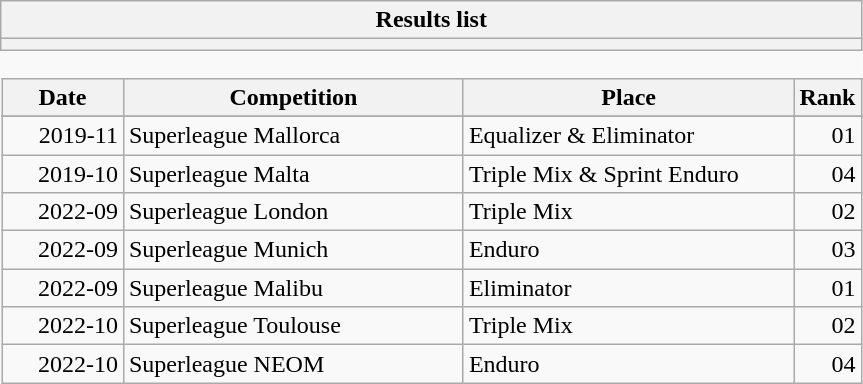<table class="wikitable collapsible collapsed" style="border:none; width:575px;">
<tr>
<th>Results list</th>
</tr>
<tr>
<th></th>
</tr>
<tr>
<td style="padding:0; border:none;"><br><table class="wikitable sortable" style="margin:0; width:100%;">
<tr>
<th style="width: 6em;">Date</th>
<th style="width:300px">Competition</th>
<th style="width:300px">Place</th>
<th>Rank</th>
</tr>
<tr>
</tr>
<tr>
<td style="text-align:right">2019-11</td>
<td>Superleague Mallorca</td>
<td>Equalizer & Eliminator</td>
<td style="text-align:right">01</td>
</tr>
<tr>
<td style="text-align:right">2019-10</td>
<td>Superleague Malta</td>
<td>Triple Mix & Sprint Enduro</td>
<td style="text-align:right">04</td>
</tr>
<tr>
<td style="text-align:right">2022-09</td>
<td>Superleague London</td>
<td>Triple Mix</td>
<td style="text-align:right">02</td>
</tr>
<tr>
<td style="text-align:right">2022-09</td>
<td>Superleague Munich</td>
<td>Enduro</td>
<td style="text-align:right">03</td>
</tr>
<tr>
<td style="text-align:right">2022-09</td>
<td>Superleague Malibu</td>
<td>Eliminator</td>
<td style="text-align:right">01</td>
</tr>
<tr>
<td style="text-align:right">2022-10</td>
<td>Superleague Toulouse</td>
<td>Triple Mix</td>
<td style="text-align:right">02</td>
</tr>
<tr>
<td style="text-align:right">2022-10</td>
<td>Superleague NEOM</td>
<td>Enduro</td>
<td style="text-align:right">04</td>
</tr>
</table>
</td>
</tr>
</table>
